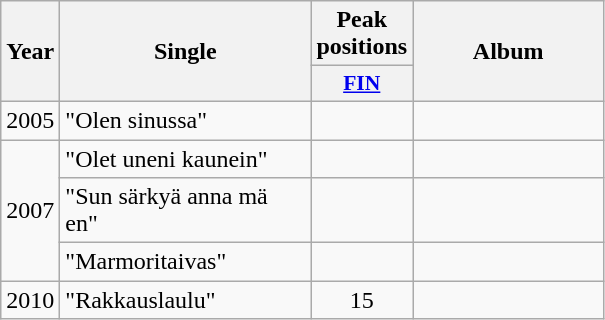<table class="wikitable">
<tr>
<th rowspan="2" style="text-align:center; width:10px;">Year</th>
<th rowspan="2" style="text-align:center; width:160px;">Single</th>
<th style="text-align:center; width:20px;">Peak positions</th>
<th rowspan="2" style="text-align:center; width:120px;">Album</th>
</tr>
<tr>
<th scope="col" style="width:3em;font-size:90%;"><a href='#'>FIN</a><br></th>
</tr>
<tr>
<td style="text-align:center;">2005</td>
<td>"Olen sinussa"</td>
<td style="text-align:center;"></td>
<td style="text-align:center;"></td>
</tr>
<tr>
<td style="text-align:center;" rowspan=3>2007</td>
<td>"Olet uneni kaunein"</td>
<td style="text-align:center;"></td>
<td style="text-align:center;"></td>
</tr>
<tr>
<td>"Sun särkyä anna mä en"</td>
<td style="text-align:center;"></td>
<td style="text-align:center;"></td>
</tr>
<tr>
<td>"Marmoritaivas"</td>
<td style="text-align:center;"></td>
<td style="text-align:center;"></td>
</tr>
<tr>
<td style="text-align:center;">2010</td>
<td>"Rakkauslaulu"</td>
<td style="text-align:center;">15</td>
<td style="text-align:center;"></td>
</tr>
</table>
